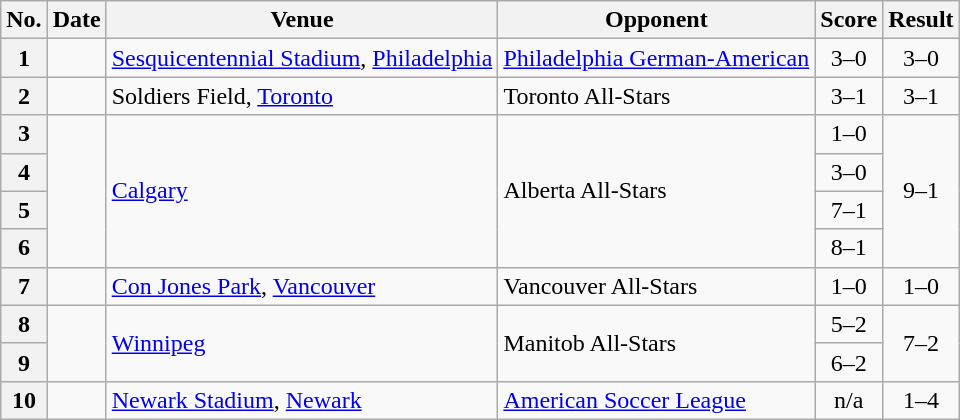<table class="wikitable sortable plainrowheaders">
<tr>
<th scope=col>No.</th>
<th scope=col data-sort-type=date>Date</th>
<th scope=col>Venue</th>
<th scope=col>Opponent</th>
<th scope=col>Score</th>
<th scope=col>Result</th>
</tr>
<tr>
<th scope=row>1</th>
<td></td>
<td><a href='#'>Sesquicentennial Stadium</a>, <a href='#'>Philadelphia</a></td>
<td> <a href='#'>Philadelphia German-American</a></td>
<td align=center>3–0</td>
<td align=center>3–0</td>
</tr>
<tr>
<th scope=row>2</th>
<td></td>
<td>Soldiers Field, <a href='#'>Toronto</a></td>
<td> Toronto All-Stars</td>
<td align=center>3–1</td>
<td align=center>3–1</td>
</tr>
<tr>
<th scope=row>3</th>
<td rowspan = "4"></td>
<td rowspan = "4"><a href='#'>Calgary</a></td>
<td rowspan = "4"> Alberta All-Stars</td>
<td align=center>1–0</td>
<td rowspan = "4" align=center>9–1</td>
</tr>
<tr>
<th scope=row>4</th>
<td align=center>3–0</td>
</tr>
<tr>
<th scope=row>5</th>
<td align=center>7–1</td>
</tr>
<tr>
<th scope=row>6</th>
<td align=center>8–1</td>
</tr>
<tr>
<th scope=row>7</th>
<td></td>
<td><a href='#'>Con Jones Park</a>, <a href='#'>Vancouver</a></td>
<td> Vancouver All-Stars</td>
<td align=center>1–0</td>
<td align=center>1–0</td>
</tr>
<tr>
<th scope=row>8</th>
<td rowspan = "2"></td>
<td rowspan = "2"><a href='#'>Winnipeg</a></td>
<td rowspan = "2"> Manitob All-Stars</td>
<td align=center>5–2</td>
<td rowspan = "2" align=center>7–2</td>
</tr>
<tr>
<th scope=row>9</th>
<td align=center>6–2</td>
</tr>
<tr>
<th scope=row>10</th>
<td></td>
<td><a href='#'>Newark Stadium</a>, <a href='#'>Newark</a></td>
<td> <a href='#'>American Soccer League</a></td>
<td align=center>n/a</td>
<td align=center>1–4</td>
</tr>
</table>
